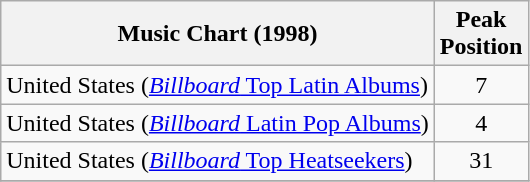<table class="wikitable sortable">
<tr>
<th>Music Chart (1998)</th>
<th>Peak<br>Position</th>
</tr>
<tr>
<td>United States (<a href='#'><em>Billboard</em> Top Latin Albums</a>)</td>
<td align="center">7</td>
</tr>
<tr>
<td>United States (<a href='#'><em>Billboard</em> Latin Pop Albums</a>)</td>
<td align="center">4</td>
</tr>
<tr>
<td>United States (<a href='#'><em>Billboard</em> Top Heatseekers</a>)</td>
<td align="center">31</td>
</tr>
<tr>
</tr>
</table>
